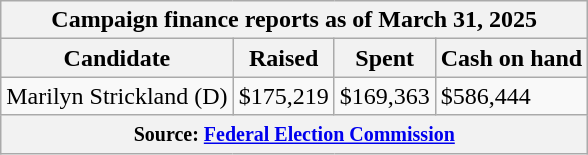<table class="wikitable sortable">
<tr>
<th colspan=4>Campaign finance reports as of March 31, 2025</th>
</tr>
<tr style="text-align:center;">
<th>Candidate</th>
<th>Raised</th>
<th>Spent</th>
<th>Cash on hand</th>
</tr>
<tr>
<td>Marilyn Strickland (D)</td>
<td>$175,219</td>
<td>$169,363</td>
<td>$586,444</td>
</tr>
<tr>
<th colspan="4"><small>Source: <a href='#'>Federal Election Commission</a></small></th>
</tr>
</table>
